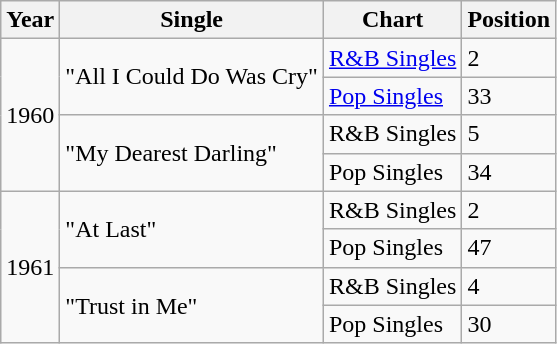<table class=wikitable>
<tr>
<th align="left">Year</th>
<th align="left">Single</th>
<th align="left">Chart</th>
<th align="left">Position</th>
</tr>
<tr>
<td style="text-align:left;" rowspan="4">1960</td>
<td style="text-align:left;" rowspan="2">"All I Could Do Was Cry"</td>
<td align="left"><a href='#'>R&B Singles</a></td>
<td align="left">2</td>
</tr>
<tr>
<td align="left"><a href='#'>Pop Singles</a></td>
<td align="left">33</td>
</tr>
<tr>
<td style="text-align:left;" rowspan="2">"My Dearest Darling"</td>
<td align="left">R&B Singles</td>
<td align="left">5</td>
</tr>
<tr>
<td align="left">Pop Singles</td>
<td align="left">34</td>
</tr>
<tr>
<td style="text-align:left;" rowspan="4">1961</td>
<td style="text-align:left;" rowspan="2">"At Last"</td>
<td align="left">R&B Singles</td>
<td align="left">2</td>
</tr>
<tr>
<td align="left">Pop Singles</td>
<td align="left">47</td>
</tr>
<tr>
<td style="text-align:left;" rowspan="2">"Trust in Me"</td>
<td align="left">R&B Singles</td>
<td align="left">4</td>
</tr>
<tr>
<td align="left">Pop Singles</td>
<td align="left">30</td>
</tr>
</table>
